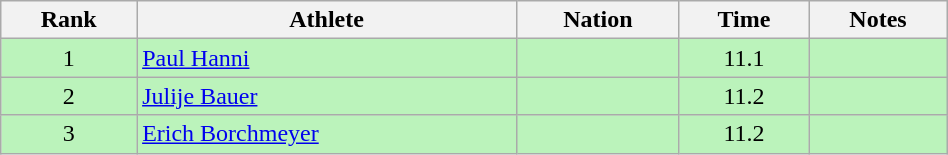<table class="wikitable sortable" style="text-align:center;width: 50%">
<tr>
<th scope="col">Rank</th>
<th scope="col">Athlete</th>
<th scope="col">Nation</th>
<th scope="col">Time</th>
<th scope="col">Notes</th>
</tr>
<tr bgcolor=bbf3bb>
<td>1</td>
<td align=left><a href='#'>Paul Hanni</a></td>
<td align=left></td>
<td>11.1</td>
<td></td>
</tr>
<tr bgcolor=bbf3bb>
<td>2</td>
<td align=left><a href='#'>Julije Bauer</a></td>
<td align=left></td>
<td>11.2</td>
<td></td>
</tr>
<tr bgcolor=bbf3bb>
<td>3</td>
<td align=left><a href='#'>Erich Borchmeyer</a></td>
<td align=left></td>
<td>11.2</td>
<td></td>
</tr>
</table>
